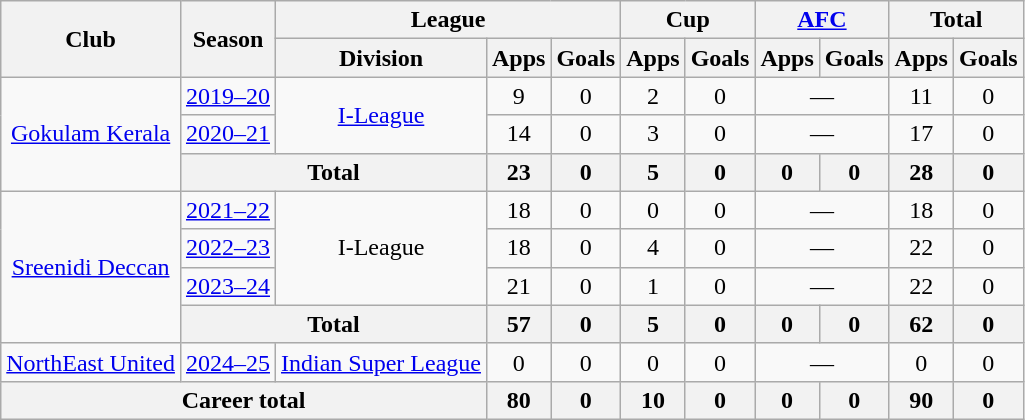<table class="wikitable" style="text-align: center;">
<tr>
<th rowspan="2">Club</th>
<th rowspan="2">Season</th>
<th colspan="3">League</th>
<th colspan="2">Cup</th>
<th colspan="2"><a href='#'>AFC</a></th>
<th colspan="2">Total</th>
</tr>
<tr>
<th>Division</th>
<th>Apps</th>
<th>Goals</th>
<th>Apps</th>
<th>Goals</th>
<th>Apps</th>
<th>Goals</th>
<th>Apps</th>
<th>Goals</th>
</tr>
<tr>
<td rowspan="3"><a href='#'>Gokulam Kerala</a></td>
<td><a href='#'>2019–20</a></td>
<td rowspan="2"><a href='#'>I-League</a></td>
<td>9</td>
<td>0</td>
<td>2</td>
<td>0</td>
<td colspan="2">—</td>
<td>11</td>
<td>0</td>
</tr>
<tr>
<td><a href='#'>2020–21</a></td>
<td>14</td>
<td>0</td>
<td>3</td>
<td>0</td>
<td colspan="2">—</td>
<td>17</td>
<td>0</td>
</tr>
<tr>
<th colspan="2">Total</th>
<th>23</th>
<th>0</th>
<th>5</th>
<th>0</th>
<th>0</th>
<th>0</th>
<th>28</th>
<th>0</th>
</tr>
<tr>
<td rowspan="4"><a href='#'>Sreenidi Deccan</a></td>
<td><a href='#'>2021–22</a></td>
<td rowspan="3">I-League</td>
<td>18</td>
<td>0</td>
<td>0</td>
<td>0</td>
<td colspan="2">—</td>
<td>18</td>
<td>0</td>
</tr>
<tr>
<td><a href='#'>2022–23</a></td>
<td>18</td>
<td>0</td>
<td>4</td>
<td>0</td>
<td colspan="2">—</td>
<td>22</td>
<td>0</td>
</tr>
<tr>
<td><a href='#'>2023–24</a></td>
<td>21</td>
<td>0</td>
<td>1</td>
<td>0</td>
<td colspan="2">—</td>
<td>22</td>
<td>0</td>
</tr>
<tr>
<th colspan="2">Total</th>
<th>57</th>
<th>0</th>
<th>5</th>
<th>0</th>
<th>0</th>
<th>0</th>
<th>62</th>
<th>0</th>
</tr>
<tr>
<td rowspan="1"><a href='#'>NorthEast United</a></td>
<td><a href='#'>2024–25</a></td>
<td rowspan="1"><a href='#'>Indian Super League</a></td>
<td>0</td>
<td>0</td>
<td>0</td>
<td>0</td>
<td colspan="2">—</td>
<td>0</td>
<td>0</td>
</tr>
<tr>
<th colspan="3">Career total</th>
<th>80</th>
<th>0</th>
<th>10</th>
<th>0</th>
<th>0</th>
<th>0</th>
<th>90</th>
<th>0</th>
</tr>
</table>
